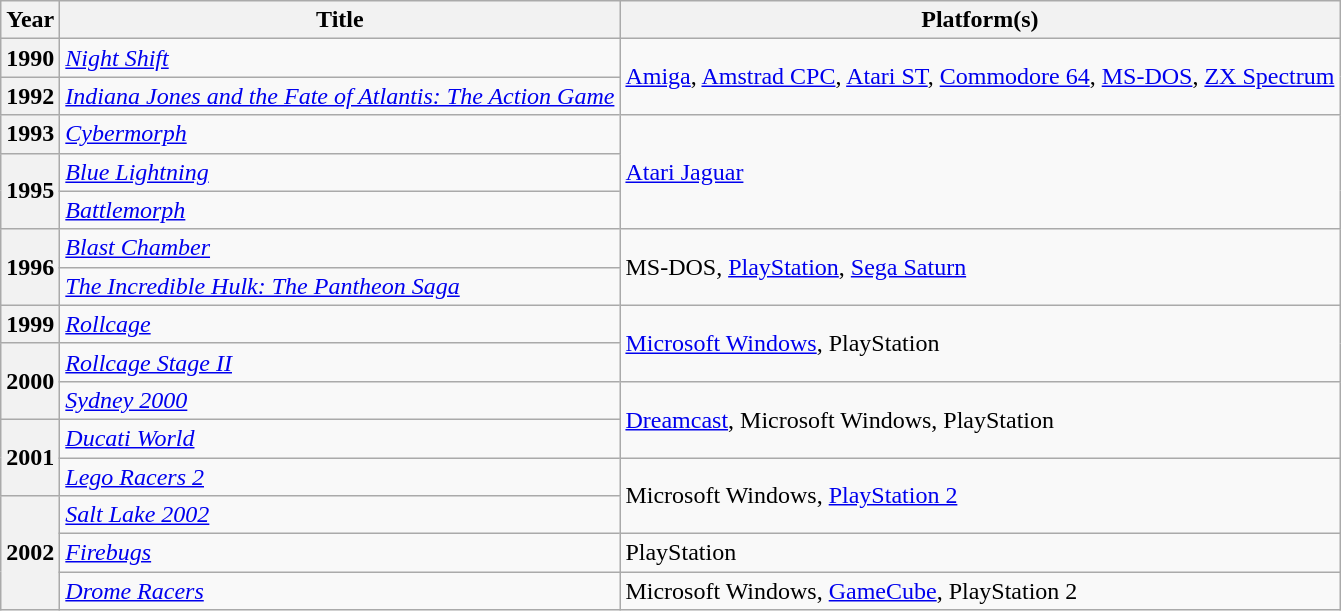<table class="wikitable sortable plainrowheaders">
<tr>
<th scope="col">Year</th>
<th scope="col">Title</th>
<th scope="col">Platform(s)</th>
</tr>
<tr>
<th scope="row">1990</th>
<td><em><a href='#'>Night Shift</a></em></td>
<td rowspan="2"><a href='#'>Amiga</a>, <a href='#'>Amstrad CPC</a>, <a href='#'>Atari ST</a>, <a href='#'>Commodore 64</a>, <a href='#'>MS-DOS</a>, <a href='#'>ZX Spectrum</a></td>
</tr>
<tr>
<th scope="row">1992</th>
<td><em><a href='#'>Indiana Jones and the Fate of Atlantis: The Action Game</a></em></td>
</tr>
<tr>
<th scope="row">1993</th>
<td><em><a href='#'>Cybermorph</a></em></td>
<td rowspan="3"><a href='#'>Atari Jaguar</a></td>
</tr>
<tr>
<th scope="row" rowspan="2">1995</th>
<td><em><a href='#'>Blue Lightning</a></em></td>
</tr>
<tr>
<td><em><a href='#'>Battlemorph</a></em></td>
</tr>
<tr>
<th scope="row" rowspan="2">1996</th>
<td><em><a href='#'>Blast Chamber</a></em></td>
<td rowspan="2">MS-DOS, <a href='#'>PlayStation</a>, <a href='#'>Sega Saturn</a></td>
</tr>
<tr>
<td><em><a href='#'>The Incredible Hulk: The Pantheon Saga</a></em></td>
</tr>
<tr>
<th scope="row">1999</th>
<td><em><a href='#'>Rollcage</a></em></td>
<td rowspan="2"><a href='#'>Microsoft Windows</a>, PlayStation</td>
</tr>
<tr>
<th scope="row" rowspan="2">2000</th>
<td><em><a href='#'>Rollcage Stage II</a></em></td>
</tr>
<tr>
<td><em><a href='#'>Sydney 2000</a></em></td>
<td rowspan="2"><a href='#'>Dreamcast</a>, Microsoft Windows, PlayStation</td>
</tr>
<tr>
<th scope="row" rowspan="2">2001</th>
<td><em><a href='#'>Ducati World</a></em></td>
</tr>
<tr>
<td><em><a href='#'>Lego Racers 2</a></em></td>
<td rowspan="2">Microsoft Windows, <a href='#'>PlayStation 2</a></td>
</tr>
<tr>
<th scope="row" rowspan="3">2002</th>
<td><em><a href='#'>Salt Lake 2002</a></em></td>
</tr>
<tr>
<td><em><a href='#'>Firebugs</a></em></td>
<td>PlayStation</td>
</tr>
<tr>
<td><em><a href='#'>Drome Racers</a></em></td>
<td>Microsoft Windows, <a href='#'>GameCube</a>, PlayStation 2</td>
</tr>
</table>
